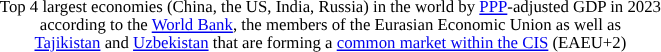<table border="0" cellpadding="2" cellspacing="0" style="float:right">
<tr>
<td></td>
</tr>
<tr>
<td style="text-align:center; font-size:70%;">Top 4 largest economies (China, the US, India, Russia) in the world by <a href='#'>PPP</a>-adjusted GDP in 2023<br>according to the <a href='#'>World Bank</a>, the members of the Eurasian Economic Union as well as<br><a href='#'>Tajikistan</a> and <a href='#'>Uzbekistan</a> that are forming a <a href='#'>common market within the CIS</a> (EAEU+2)</td>
</tr>
</table>
